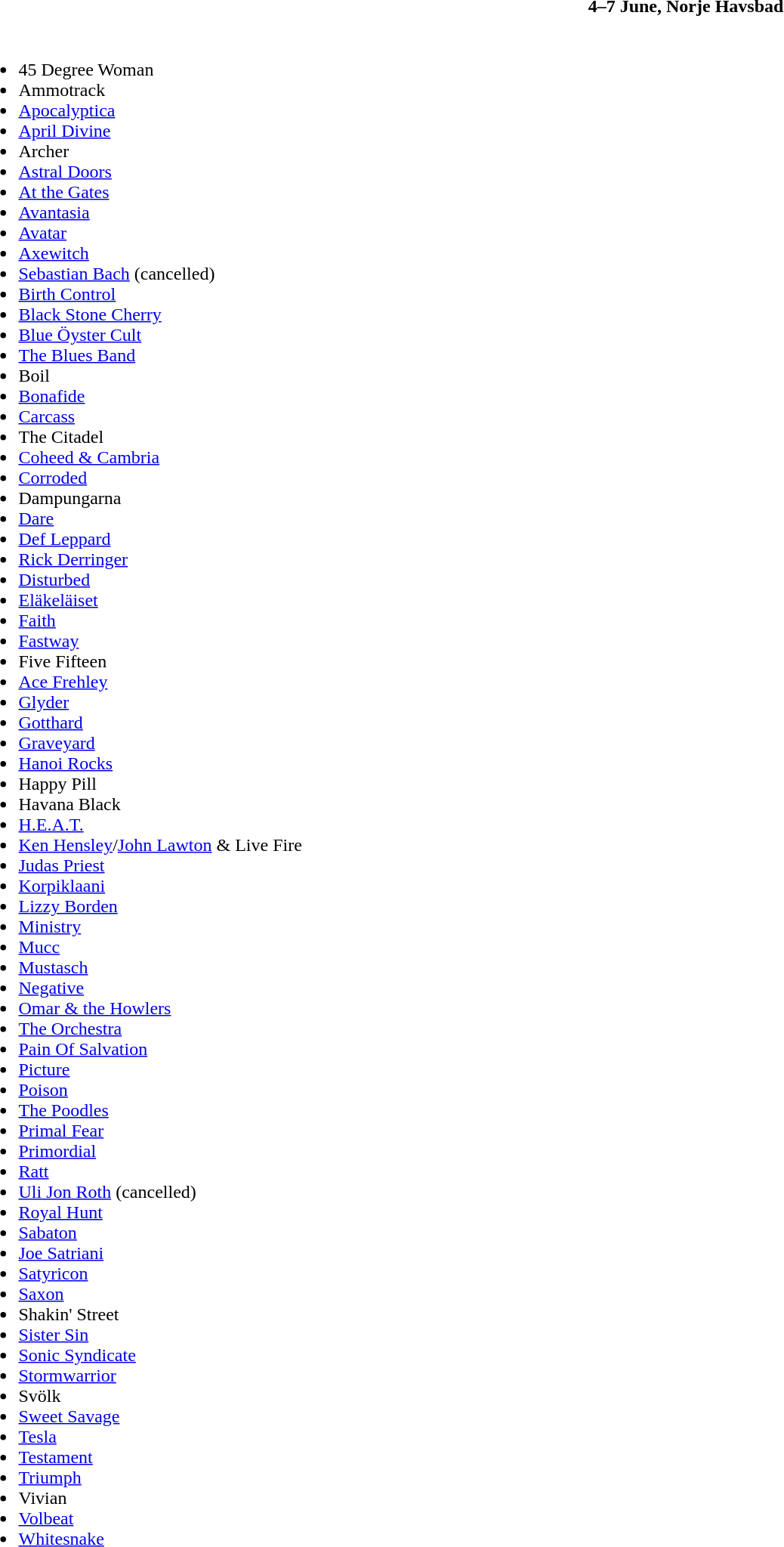<table class="toccolours collapsible expanded" style="width:100%;">
<tr>
<th>4–7 June, Norje Havsbad</th>
</tr>
<tr>
<td><br><ul><li>45 Degree Woman</li><li>Ammotrack</li><li><a href='#'>Apocalyptica</a></li><li><a href='#'>April Divine</a></li><li>Archer</li><li><a href='#'>Astral Doors</a></li><li><a href='#'>At the Gates</a></li><li><a href='#'>Avantasia</a></li><li><a href='#'>Avatar</a></li><li><a href='#'>Axewitch</a></li><li><a href='#'>Sebastian Bach</a> (cancelled)</li><li><a href='#'>Birth Control</a></li><li><a href='#'>Black Stone Cherry</a></li><li><a href='#'>Blue Öyster Cult</a></li><li><a href='#'>The Blues Band</a></li><li>Boil</li><li><a href='#'>Bonafide</a></li><li><a href='#'>Carcass</a></li><li>The Citadel</li><li><a href='#'>Coheed & Cambria</a></li><li><a href='#'>Corroded</a></li><li>Dampungarna</li><li><a href='#'>Dare</a></li><li><a href='#'>Def Leppard</a></li><li><a href='#'>Rick Derringer</a></li><li><a href='#'>Disturbed</a></li><li><a href='#'>Eläkeläiset</a></li><li><a href='#'>Faith</a></li><li><a href='#'>Fastway</a></li><li>Five Fifteen</li><li><a href='#'>Ace Frehley</a></li><li><a href='#'>Glyder</a></li><li><a href='#'>Gotthard</a></li><li><a href='#'>Graveyard</a></li><li><a href='#'>Hanoi Rocks</a></li><li>Happy Pill</li><li>Havana Black</li><li><a href='#'>H.E.A.T.</a></li><li><a href='#'>Ken Hensley</a>/<a href='#'>John Lawton</a> & Live Fire</li><li><a href='#'>Judas Priest</a></li><li><a href='#'>Korpiklaani</a></li><li><a href='#'>Lizzy Borden</a></li><li><a href='#'>Ministry</a></li><li><a href='#'>Mucc</a></li><li><a href='#'>Mustasch</a></li><li><a href='#'>Negative</a></li><li><a href='#'>Omar & the Howlers</a></li><li><a href='#'>The Orchestra</a></li><li><a href='#'>Pain Of Salvation</a></li><li><a href='#'>Picture</a></li><li><a href='#'>Poison</a></li><li><a href='#'>The Poodles</a></li><li><a href='#'>Primal Fear</a></li><li><a href='#'>Primordial</a></li><li><a href='#'>Ratt</a></li><li><a href='#'>Uli Jon Roth</a> (cancelled)</li><li><a href='#'>Royal Hunt</a></li><li><a href='#'>Sabaton</a></li><li><a href='#'>Joe Satriani</a></li><li><a href='#'>Satyricon</a></li><li><a href='#'>Saxon</a></li><li>Shakin' Street</li><li><a href='#'>Sister Sin</a></li><li><a href='#'>Sonic Syndicate</a></li><li><a href='#'>Stormwarrior</a></li><li>Svölk</li><li><a href='#'>Sweet Savage</a></li><li><a href='#'>Tesla</a></li><li><a href='#'>Testament</a></li><li><a href='#'>Triumph</a></li><li>Vivian</li><li><a href='#'>Volbeat</a></li><li><a href='#'>Whitesnake</a></li></ul></td>
</tr>
</table>
